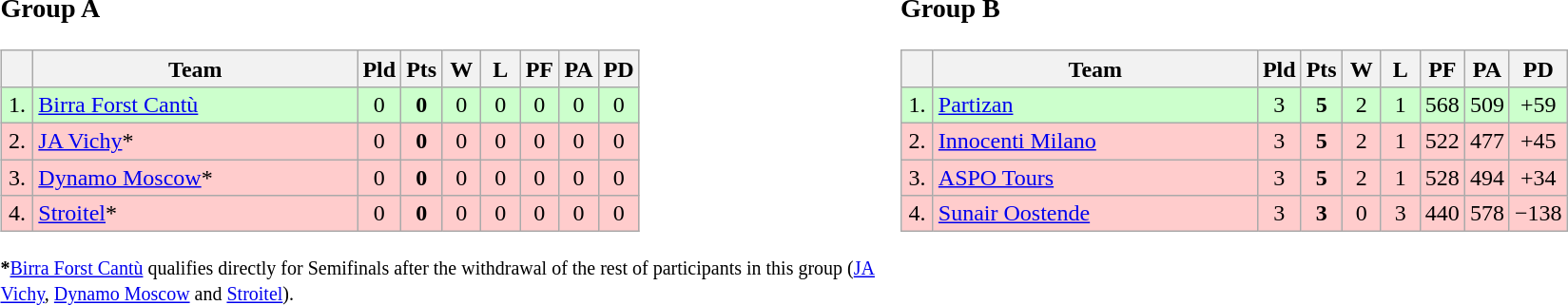<table>
<tr>
<td style="vertical-align:top; width:33%;"><br><h3>Group A</h3><table class="wikitable" style="text-align:center">
<tr>
<th width=15></th>
<th width=220>Team</th>
<th width=20>Pld</th>
<th width=20>Pts</th>
<th width=20>W</th>
<th width=20>L</th>
<th width=20>PF</th>
<th width=20>PA</th>
<th width=20>PD</th>
</tr>
<tr style="background: #ccffcc;">
<td>1.</td>
<td align=left> <a href='#'>Birra Forst Cantù</a></td>
<td>0</td>
<td><strong>0</strong></td>
<td>0</td>
<td>0</td>
<td>0</td>
<td>0</td>
<td>0</td>
</tr>
<tr style="background: #ffcccc;">
<td>2.</td>
<td align=left> <a href='#'>JA Vichy</a>*</td>
<td>0</td>
<td><strong>0</strong></td>
<td>0</td>
<td>0</td>
<td>0</td>
<td>0</td>
<td>0</td>
</tr>
<tr style="background: #ffcccc;">
<td>3.</td>
<td align=left> <a href='#'>Dynamo Moscow</a>*</td>
<td>0</td>
<td><strong>0</strong></td>
<td>0</td>
<td>0</td>
<td>0</td>
<td>0</td>
<td>0</td>
</tr>
<tr style="background: #ffcccc;">
<td>4.</td>
<td align=left> <a href='#'>Stroitel</a>*</td>
<td>0</td>
<td><strong>0</strong></td>
<td>0</td>
<td>0</td>
<td>0</td>
<td>0</td>
<td>0</td>
</tr>
</table>
<small><strong>*</strong><a href='#'>Birra Forst Cantù</a> qualifies directly for Semifinals after the withdrawal of the rest of participants in this group (<a href='#'>JA Vichy</a>, <a href='#'>Dynamo Moscow</a> and <a href='#'>Stroitel</a>).</small></td>
<td style="vertical-align:top; width:33%;"><br><h3>Group B</h3><table class="wikitable" style="text-align:center">
<tr>
<th width=15></th>
<th width=220>Team</th>
<th width=20>Pld</th>
<th width=20>Pts</th>
<th width=20>W</th>
<th width=20>L</th>
<th width=20>PF</th>
<th width=20>PA</th>
<th width=20>PD</th>
</tr>
<tr style="background: #ccffcc;">
<td>1.</td>
<td align=left> <a href='#'>Partizan</a></td>
<td>3</td>
<td><strong>5</strong></td>
<td>2</td>
<td>1</td>
<td>568</td>
<td>509</td>
<td>+59</td>
</tr>
<tr style="background: #ffcccc;">
<td>2.</td>
<td align=left> <a href='#'>Innocenti Milano</a></td>
<td>3</td>
<td><strong>5</strong></td>
<td>2</td>
<td>1</td>
<td>522</td>
<td>477</td>
<td>+45</td>
</tr>
<tr style="background: #ffcccc;">
<td>3.</td>
<td align=left> <a href='#'>ASPO Tours</a></td>
<td>3</td>
<td><strong>5</strong></td>
<td>2</td>
<td>1</td>
<td>528</td>
<td>494</td>
<td>+34</td>
</tr>
<tr style="background: #ffcccc;">
<td>4.</td>
<td align=left> <a href='#'>Sunair Oostende</a></td>
<td>3</td>
<td><strong>3</strong></td>
<td>0</td>
<td>3</td>
<td>440</td>
<td>578</td>
<td>−138</td>
</tr>
</table>
</td>
</tr>
</table>
